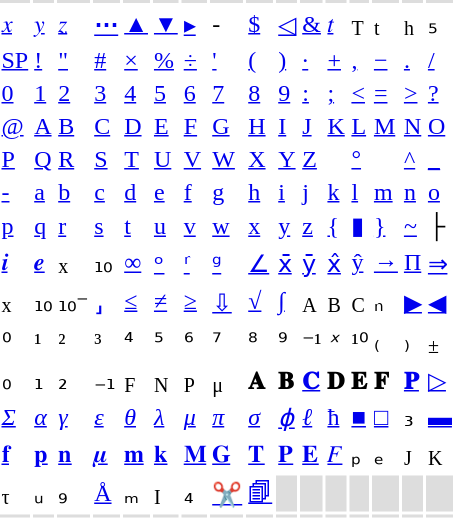<table>
<tr>
<td></td>
<td style=background:#DDD></td>
<td style=background:#DDD></td>
<td style=background:#DDD></td>
<td style=background:#DDD></td>
<td style=background:#DDD></td>
<td style=background:#DDD></td>
<td style=background:#DDD></td>
<td style=background:#DDD></td>
<td style=background:#DDD></td>
<td style=background:#DDD></td>
<td style=background:#DDD></td>
<td style=background:#DDD></td>
<td style=background:#DDD></td>
<td style=background:#DDD></td>
<td style=background:#DDD></td>
<td style=background:#DDD></td>
</tr>
<tr>
<td></td>
<td><a href='#'>𝑥</a></td>
<td><a href='#'>𝑦</a></td>
<td><a href='#'>𝑧</a></td>
<td><strong><a href='#'>⋯</a></strong></td>
<td><a href='#'>▲</a></td>
<td><a href='#'>▼</a></td>
<td><a href='#'>▸</a></td>
<td>-</td>
<td><a href='#'>$</a></td>
<td><a href='#'>◁</a></td>
<td><a href='#'>&</a></td>
<td><a href='#'>𝑡</a></td>
<td><sub>T</sub></td>
<td><sub>t</sub></td>
<td><sub>h</sub></td>
<td>₅</td>
</tr>
<tr>
<td></td>
<td><a href='#'>SP</a></td>
<td><a href='#'>!</a></td>
<td><a href='#'>"</a></td>
<td><a href='#'>#</a></td>
<td><a href='#'>×</a></td>
<td><a href='#'>%</a></td>
<td><a href='#'>÷</a></td>
<td><a href='#'>'</a></td>
<td><a href='#'>(</a></td>
<td><a href='#'>)</a></td>
<td><a href='#'>·</a></td>
<td><a href='#'>+</a></td>
<td><a href='#'>,</a></td>
<td><a href='#'>−</a></td>
<td><a href='#'>.</a></td>
<td><a href='#'>/</a></td>
</tr>
<tr>
<td></td>
<td><a href='#'>0</a></td>
<td><a href='#'>1</a></td>
<td><a href='#'>2</a></td>
<td><a href='#'>3</a></td>
<td><a href='#'>4</a></td>
<td><a href='#'>5</a></td>
<td><a href='#'>6</a></td>
<td><a href='#'>7</a></td>
<td><a href='#'>8</a></td>
<td><a href='#'>9</a></td>
<td><a href='#'>:</a></td>
<td><a href='#'>;</a></td>
<td><a href='#'><</a></td>
<td><a href='#'>=</a></td>
<td><a href='#'>></a></td>
<td><a href='#'>?</a></td>
</tr>
<tr>
<td></td>
<td><a href='#'>@</a></td>
<td><a href='#'>A</a></td>
<td><a href='#'>B</a></td>
<td><a href='#'>C</a></td>
<td><a href='#'>D</a></td>
<td><a href='#'>E</a></td>
<td><a href='#'>F</a></td>
<td><a href='#'>G</a></td>
<td><a href='#'>H</a></td>
<td><a href='#'>I</a></td>
<td><a href='#'>J</a></td>
<td><a href='#'>K</a></td>
<td><a href='#'>L</a></td>
<td><a href='#'>M</a></td>
<td><a href='#'>N</a></td>
<td><a href='#'>O</a></td>
</tr>
<tr>
<td></td>
<td><a href='#'>P</a></td>
<td><a href='#'>Q</a></td>
<td><a href='#'>R</a></td>
<td><a href='#'>S</a></td>
<td><a href='#'>T</a></td>
<td><a href='#'>U</a></td>
<td><a href='#'>V</a></td>
<td><a href='#'>W</a></td>
<td><a href='#'>X</a></td>
<td><a href='#'>Y</a></td>
<td><a href='#'>Z</a></td>
<td><a href='#'></a></td>
<td><a href='#'>°</a></td>
<td><a href='#'></a></td>
<td><a href='#'>^</a></td>
<td><a href='#'>_</a></td>
</tr>
<tr>
<td></td>
<td><a href='#'>-</a></td>
<td><a href='#'>a</a></td>
<td><a href='#'>b</a></td>
<td><a href='#'>c</a></td>
<td><a href='#'>d</a></td>
<td><a href='#'>e</a></td>
<td><a href='#'>f</a></td>
<td><a href='#'>g</a></td>
<td><a href='#'>h</a></td>
<td><a href='#'>i</a></td>
<td><a href='#'>j</a></td>
<td><a href='#'>k</a></td>
<td><a href='#'>l</a></td>
<td><a href='#'>m</a></td>
<td><a href='#'>n</a></td>
<td><a href='#'>o</a></td>
</tr>
<tr>
<td></td>
<td><a href='#'>p</a></td>
<td><a href='#'>q</a></td>
<td><a href='#'>r</a></td>
<td><a href='#'>s</a></td>
<td><a href='#'>t</a></td>
<td><a href='#'>u</a></td>
<td><a href='#'>v</a></td>
<td><a href='#'>w</a></td>
<td><a href='#'>x</a></td>
<td><a href='#'>y</a></td>
<td><a href='#'>z</a></td>
<td><a href='#'>{</a></td>
<td><a href='#'>▮</a></td>
<td><a href='#'>}</a></td>
<td><a href='#'>~</a></td>
<td>├</td>
</tr>
<tr>
<td></td>
<td><a href='#'>𝒊</a></td>
<td><a href='#'>𝒆</a></td>
<td><sub>x</sub></td>
<td>₁₀</td>
<td><a href='#'>∞</a></td>
<td><a href='#'>ᵒ</a></td>
<td><a href='#'>ʳ</a></td>
<td><a href='#'>ᵍ</a></td>
<td><a href='#'>∠</a></td>
<td><a href='#'>x̄</a></td>
<td><a href='#'>ȳ</a></td>
<td><a href='#'>x̂</a></td>
<td><a href='#'>ŷ</a></td>
<td><a href='#'>→</a></td>
<td><a href='#'>Π</a></td>
<td><a href='#'>⇒</a></td>
</tr>
<tr>
<td></td>
<td><sub>x</sub></td>
<td>₁₀</td>
<td>₁₀⁻</td>
<td><a href='#'>⸥</a></td>
<td><a href='#'>≤</a></td>
<td><a href='#'>≠</a></td>
<td><a href='#'>≥</a></td>
<td><a href='#'>⇩</a></td>
<td><a href='#'>√</a></td>
<td><a href='#'>∫</a></td>
<td><sub>A</sub></td>
<td><sub>B</sub></td>
<td><sub>C</sub></td>
<td>ₙ</td>
<td><a href='#'>▶</a></td>
<td><a href='#'>◀</a></td>
</tr>
<tr>
<td></td>
<td>⁰</td>
<td>¹</td>
<td>²</td>
<td>³</td>
<td>⁴</td>
<td>⁵</td>
<td>⁶</td>
<td>⁷</td>
<td>⁸</td>
<td>⁹</td>
<td>⁻¹</td>
<td><em>ˣ</em></td>
<td>¹⁰</td>
<td>₍</td>
<td>₎</td>
<td><sub>±</sub></td>
</tr>
<tr>
<td></td>
<td>₀</td>
<td>₁</td>
<td>₂</td>
<td>₋₁</td>
<td><sub>F</sub></td>
<td><sub>N</sub></td>
<td><sub>P</sub></td>
<td><sub>μ</sub></td>
<td><strong>𝐀</strong></td>
<td><strong>𝐁</strong></td>
<td><a href='#'><strong>𝐂</strong></a></td>
<td><strong>𝐃</strong></td>
<td><strong>𝐄</strong></td>
<td><strong>𝐅</strong></td>
<td><a href='#'><strong>𝐏</strong></a></td>
<td><a href='#'>▷</a></td>
</tr>
<tr>
<td></td>
<td><a href='#'><em>Σ</em></a></td>
<td><em><a href='#'>α</a></em></td>
<td><em><a href='#'>γ</a></em></td>
<td><em><a href='#'>ε</a></em></td>
<td><em><a href='#'>θ</a></em></td>
<td><em><a href='#'>λ</a></em></td>
<td><em><a href='#'>μ</a></em></td>
<td><em><a href='#'>π</a></em></td>
<td><em><a href='#'>σ</a></em></td>
<td><em><a href='#'>ϕ</a></em></td>
<td><em><a href='#'>ℓ</a></em></td>
<td><a href='#'>ħ</a></td>
<td><a href='#'>■</a></td>
<td><a href='#'>□</a></td>
<td>₃</td>
<td><a href='#'>▬</a></td>
</tr>
<tr>
<td></td>
<td><a href='#'>𝐟</a></td>
<td><a href='#'>𝐩</a></td>
<td><a href='#'>𝐧</a></td>
<td><a href='#'>𝝁</a></td>
<td><a href='#'>𝐦</a></td>
<td><a href='#'>𝐤</a></td>
<td><a href='#'>𝐌</a></td>
<td><a href='#'>𝐆</a></td>
<td><a href='#'>𝐓</a></td>
<td><a href='#'>𝐏</a></td>
<td><a href='#'>𝐄</a></td>
<td><a href='#'>𝐹</a></td>
<td>ₚ</td>
<td>ₑ</td>
<td><sub>J</sub></td>
<td><sub>K</sub></td>
</tr>
<tr>
<td></td>
<td><sub>τ</sub></td>
<td>ᵤ</td>
<td>₉</td>
<td><a href='#'>Å</a></td>
<td>ₘ</td>
<td><sub>I</sub></td>
<td>₄</td>
<td><a href='#'>✂️</a></td>
<td><a href='#'>🗐</a></td>
<td style=background:#DDD></td>
<td style=background:#DDD></td>
<td style=background:#DDD></td>
<td style=background:#DDD></td>
<td style=background:#DDD></td>
<td style=background:#DDD></td>
<td style=background:#DDD></td>
</tr>
<tr>
<td></td>
<td style=background:#DDD></td>
<td style=background:#DDD></td>
<td style=background:#DDD></td>
<td style=background:#DDD></td>
<td style=background:#DDD></td>
<td style=background:#DDD></td>
<td style=background:#DDD></td>
<td style=background:#DDD></td>
<td style=background:#DDD></td>
<td style=background:#DDD></td>
<td style=background:#DDD></td>
<td style=background:#DDD></td>
<td style=background:#DDD></td>
<td style=background:#DDD></td>
<td style=background:#DDD></td>
<td style=background:#DDD></td>
</tr>
</table>
